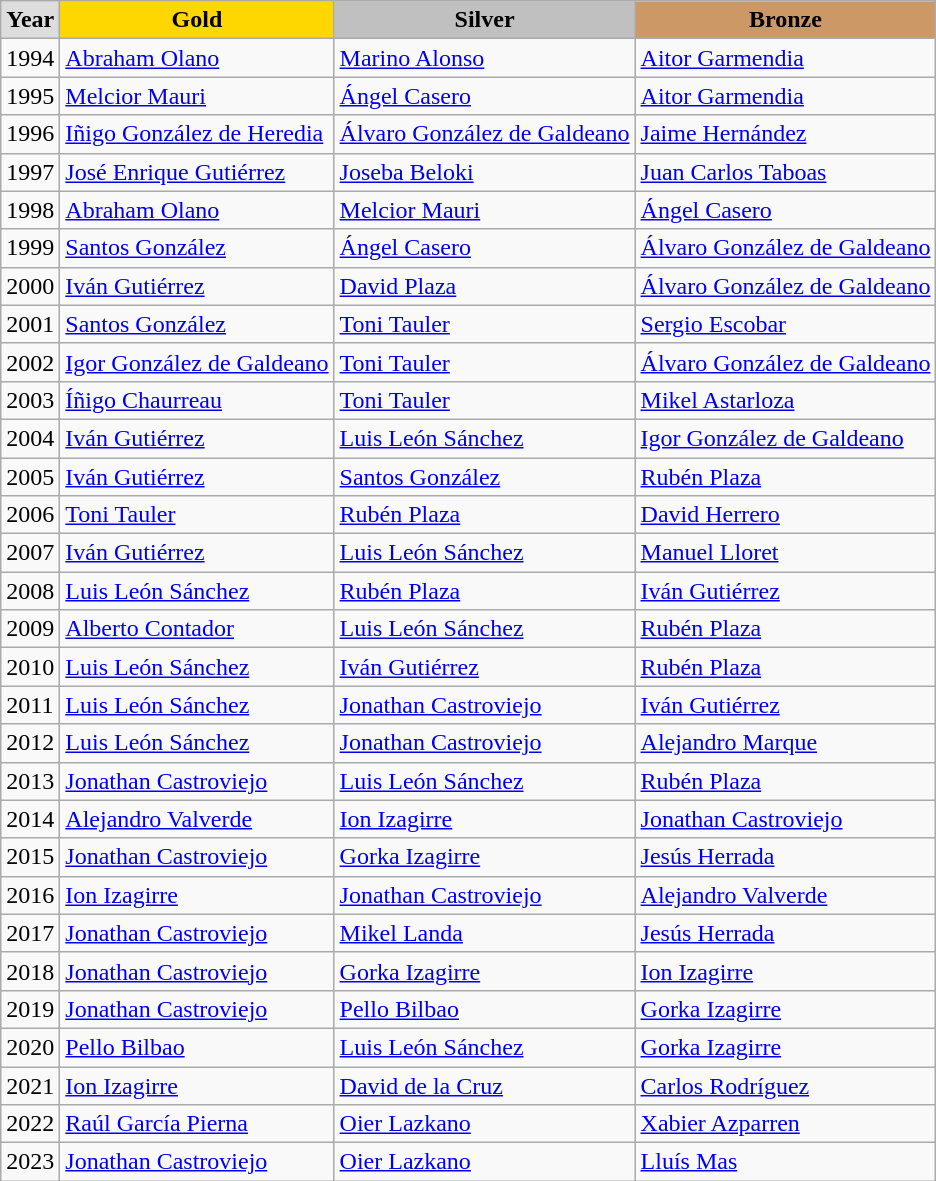<table class="wikitable" style="text-align:left;">
<tr>
<td style="background:#DDDDDD; font-weight:bold; text-align:center;">Year</td>
<td style="background:gold; font-weight:bold; text-align:center;">Gold</td>
<td style="background:silver; font-weight:bold; text-align:center;">Silver</td>
<td style="background:#cc9966; font-weight:bold; text-align:center;">Bronze</td>
</tr>
<tr>
<td>1994</td>
<td><a href='#'>Abraham Olano</a></td>
<td><a href='#'>Marino Alonso</a></td>
<td><a href='#'>Aitor Garmendia</a></td>
</tr>
<tr>
<td>1995</td>
<td><a href='#'>Melcior Mauri</a></td>
<td><a href='#'>Ángel Casero</a></td>
<td><a href='#'>Aitor Garmendia</a></td>
</tr>
<tr>
<td>1996</td>
<td><a href='#'>Iñigo González de Heredia</a></td>
<td><a href='#'>Álvaro González de Galdeano</a></td>
<td><a href='#'>Jaime Hernández</a></td>
</tr>
<tr>
<td>1997</td>
<td><a href='#'>José Enrique Gutiérrez</a></td>
<td><a href='#'>Joseba Beloki</a></td>
<td><a href='#'>Juan Carlos Taboas</a></td>
</tr>
<tr>
<td>1998</td>
<td><a href='#'>Abraham Olano</a></td>
<td><a href='#'>Melcior Mauri</a></td>
<td><a href='#'>Ángel Casero</a></td>
</tr>
<tr>
<td>1999</td>
<td><a href='#'>Santos González</a></td>
<td><a href='#'>Ángel Casero</a></td>
<td><a href='#'>Álvaro González de Galdeano</a></td>
</tr>
<tr>
<td>2000</td>
<td><a href='#'>Iván Gutiérrez</a></td>
<td><a href='#'>David Plaza</a></td>
<td><a href='#'>Álvaro González de Galdeano</a></td>
</tr>
<tr>
<td>2001</td>
<td><a href='#'>Santos González</a></td>
<td><a href='#'>Toni Tauler</a></td>
<td><a href='#'>Sergio Escobar</a></td>
</tr>
<tr>
<td>2002</td>
<td><a href='#'>Igor González de Galdeano</a></td>
<td><a href='#'>Toni Tauler</a></td>
<td><a href='#'>Álvaro González de Galdeano</a></td>
</tr>
<tr>
<td>2003</td>
<td><a href='#'>Íñigo Chaurreau</a></td>
<td><a href='#'>Toni Tauler</a></td>
<td><a href='#'>Mikel Astarloza</a></td>
</tr>
<tr>
<td>2004</td>
<td><a href='#'>Iván Gutiérrez</a></td>
<td><a href='#'>Luis León Sánchez</a></td>
<td><a href='#'>Igor González de Galdeano</a></td>
</tr>
<tr>
<td>2005</td>
<td><a href='#'>Iván Gutiérrez</a></td>
<td><a href='#'>Santos González</a></td>
<td><a href='#'>Rubén Plaza</a></td>
</tr>
<tr>
<td>2006</td>
<td><a href='#'>Toni Tauler</a></td>
<td><a href='#'>Rubén Plaza</a></td>
<td><a href='#'>David Herrero</a></td>
</tr>
<tr>
<td>2007</td>
<td><a href='#'>Iván Gutiérrez</a></td>
<td><a href='#'>Luis León Sánchez</a></td>
<td><a href='#'>Manuel Lloret</a></td>
</tr>
<tr>
<td>2008</td>
<td><a href='#'>Luis León Sánchez</a></td>
<td><a href='#'>Rubén Plaza</a></td>
<td><a href='#'>Iván Gutiérrez</a></td>
</tr>
<tr>
<td>2009</td>
<td><a href='#'>Alberto Contador</a></td>
<td><a href='#'>Luis León Sánchez</a></td>
<td><a href='#'>Rubén Plaza</a></td>
</tr>
<tr>
<td>2010</td>
<td><a href='#'>Luis León Sánchez</a></td>
<td><a href='#'>Iván Gutiérrez</a></td>
<td><a href='#'>Rubén Plaza</a></td>
</tr>
<tr>
<td>2011</td>
<td><a href='#'>Luis León Sánchez</a></td>
<td><a href='#'>Jonathan Castroviejo</a></td>
<td><a href='#'>Iván Gutiérrez</a></td>
</tr>
<tr>
<td>2012</td>
<td><a href='#'>Luis León Sánchez</a></td>
<td><a href='#'>Jonathan Castroviejo</a></td>
<td><a href='#'>Alejandro Marque</a></td>
</tr>
<tr>
<td>2013</td>
<td><a href='#'>Jonathan Castroviejo</a></td>
<td><a href='#'>Luis León Sánchez</a></td>
<td><a href='#'>Rubén Plaza</a></td>
</tr>
<tr>
<td>2014</td>
<td><a href='#'>Alejandro Valverde</a></td>
<td><a href='#'>Ion Izagirre</a></td>
<td><a href='#'>Jonathan Castroviejo</a></td>
</tr>
<tr>
<td>2015</td>
<td><a href='#'>Jonathan Castroviejo</a></td>
<td><a href='#'>Gorka Izagirre</a></td>
<td><a href='#'>Jesús Herrada</a></td>
</tr>
<tr>
<td>2016</td>
<td><a href='#'>Ion Izagirre</a></td>
<td><a href='#'>Jonathan Castroviejo</a></td>
<td><a href='#'>Alejandro Valverde</a></td>
</tr>
<tr>
<td>2017</td>
<td><a href='#'>Jonathan Castroviejo</a></td>
<td><a href='#'>Mikel Landa</a></td>
<td><a href='#'>Jesús Herrada</a></td>
</tr>
<tr>
<td>2018</td>
<td><a href='#'>Jonathan Castroviejo</a></td>
<td><a href='#'>Gorka Izagirre</a></td>
<td><a href='#'>Ion Izagirre</a></td>
</tr>
<tr>
<td>2019</td>
<td><a href='#'>Jonathan Castroviejo</a></td>
<td><a href='#'>Pello Bilbao</a></td>
<td><a href='#'>Gorka Izagirre</a></td>
</tr>
<tr>
<td>2020</td>
<td><a href='#'>Pello Bilbao</a></td>
<td><a href='#'>Luis León Sánchez</a></td>
<td><a href='#'>Gorka Izagirre</a></td>
</tr>
<tr>
<td>2021</td>
<td><a href='#'>Ion Izagirre</a></td>
<td><a href='#'>David de la Cruz</a></td>
<td><a href='#'>Carlos Rodríguez</a></td>
</tr>
<tr>
<td>2022</td>
<td><a href='#'>Raúl García Pierna</a></td>
<td><a href='#'>Oier Lazkano</a></td>
<td><a href='#'>Xabier Azparren</a></td>
</tr>
<tr>
<td>2023</td>
<td><a href='#'>Jonathan Castroviejo</a></td>
<td><a href='#'>Oier Lazkano</a></td>
<td><a href='#'>Lluís Mas</a></td>
</tr>
</table>
